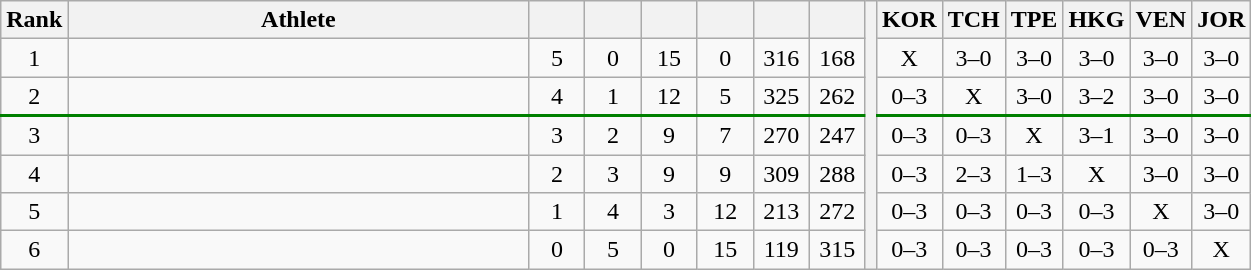<table class="wikitable" style="text-align:center">
<tr>
<th>Rank</th>
<th width=300>Athlete</th>
<th width=30></th>
<th width=30></th>
<th width=30></th>
<th width=30></th>
<th width=30></th>
<th width=30></th>
<th rowspan=7></th>
<th width=30>KOR</th>
<th width=30>TCH</th>
<th width=30>TPE</th>
<th width=30>HKG</th>
<th width=30>VEN</th>
<th width=30>JOR</th>
</tr>
<tr>
<td>1</td>
<td align=left></td>
<td>5</td>
<td>0</td>
<td>15</td>
<td>0</td>
<td>316</td>
<td>168</td>
<td>X</td>
<td>3–0</td>
<td>3–0</td>
<td>3–0</td>
<td>3–0</td>
<td>3–0</td>
</tr>
<tr style="border-bottom:2px solid green;">
<td>2</td>
<td align=left></td>
<td>4</td>
<td>1</td>
<td>12</td>
<td>5</td>
<td>325</td>
<td>262</td>
<td>0–3</td>
<td>X</td>
<td>3–0</td>
<td>3–2</td>
<td>3–0</td>
<td>3–0</td>
</tr>
<tr>
<td>3</td>
<td align=left></td>
<td>3</td>
<td>2</td>
<td>9</td>
<td>7</td>
<td>270</td>
<td>247</td>
<td>0–3</td>
<td>0–3</td>
<td>X</td>
<td>3–1</td>
<td>3–0</td>
<td>3–0</td>
</tr>
<tr>
<td>4</td>
<td align=left></td>
<td>2</td>
<td>3</td>
<td>9</td>
<td>9</td>
<td>309</td>
<td>288</td>
<td>0–3</td>
<td>2–3</td>
<td>1–3</td>
<td>X</td>
<td>3–0</td>
<td>3–0</td>
</tr>
<tr>
<td>5</td>
<td align=left></td>
<td>1</td>
<td>4</td>
<td>3</td>
<td>12</td>
<td>213</td>
<td>272</td>
<td>0–3</td>
<td>0–3</td>
<td>0–3</td>
<td>0–3</td>
<td>X</td>
<td>3–0</td>
</tr>
<tr>
<td>6</td>
<td align=left></td>
<td>0</td>
<td>5</td>
<td>0</td>
<td>15</td>
<td>119</td>
<td>315</td>
<td>0–3</td>
<td>0–3</td>
<td>0–3</td>
<td>0–3</td>
<td>0–3</td>
<td>X</td>
</tr>
</table>
